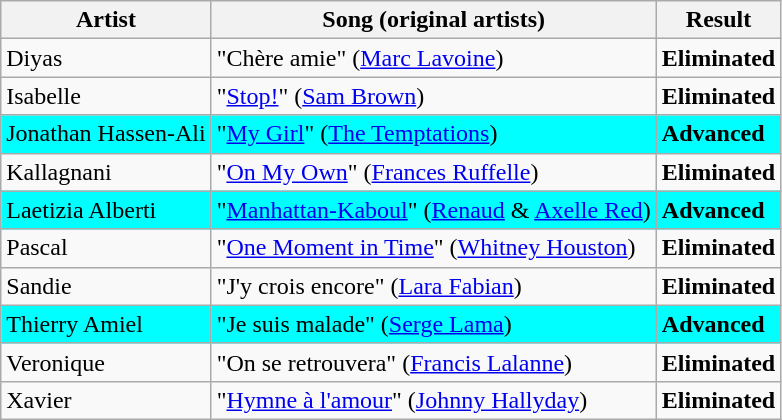<table class=wikitable>
<tr>
<th>Artist</th>
<th>Song (original artists)</th>
<th>Result</th>
</tr>
<tr>
<td>Diyas</td>
<td>"Chère amie" (<a href='#'>Marc Lavoine</a>)</td>
<td><strong>Eliminated</strong></td>
</tr>
<tr>
<td>Isabelle</td>
<td>"<a href='#'>Stop!</a>" (<a href='#'>Sam Brown</a>)</td>
<td><strong>Eliminated</strong></td>
</tr>
<tr style="background:cyan;">
<td>Jonathan Hassen-Ali</td>
<td>"<a href='#'>My Girl</a>" (<a href='#'>The Temptations</a>)</td>
<td><strong>Advanced</strong></td>
</tr>
<tr>
<td>Kallagnani</td>
<td>"<a href='#'>On My Own</a>" (<a href='#'>Frances Ruffelle</a>)</td>
<td><strong>Eliminated</strong></td>
</tr>
<tr style="background:cyan;">
<td>Laetizia Alberti</td>
<td>"<a href='#'>Manhattan-Kaboul</a>" (<a href='#'>Renaud</a> & <a href='#'>Axelle Red</a>)</td>
<td><strong>Advanced</strong></td>
</tr>
<tr>
<td>Pascal</td>
<td>"<a href='#'>One Moment in Time</a>" (<a href='#'>Whitney Houston</a>)</td>
<td><strong>Eliminated</strong></td>
</tr>
<tr>
<td>Sandie</td>
<td>"J'y crois encore" (<a href='#'>Lara Fabian</a>)</td>
<td><strong>Eliminated</strong></td>
</tr>
<tr style="background:cyan;">
<td>Thierry Amiel</td>
<td>"Je suis malade" (<a href='#'>Serge Lama</a>)</td>
<td><strong>Advanced</strong></td>
</tr>
<tr>
<td>Veronique</td>
<td>"On se retrouvera" (<a href='#'>Francis Lalanne</a>)</td>
<td><strong>Eliminated</strong></td>
</tr>
<tr>
<td>Xavier</td>
<td>"<a href='#'>Hymne à l'amour</a>" (<a href='#'>Johnny Hallyday</a>)</td>
<td><strong>Eliminated</strong></td>
</tr>
</table>
